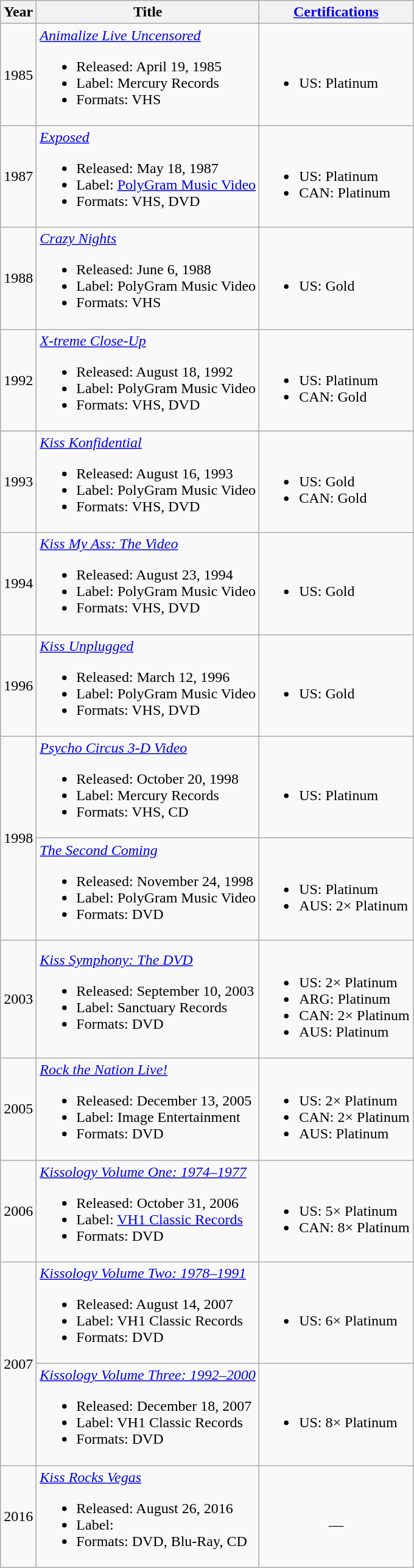<table class="wikitable">
<tr>
<th>Year</th>
<th>Title</th>
<th><a href='#'>Certifications</a></th>
</tr>
<tr>
<td>1985</td>
<td><em><a href='#'>Animalize Live Uncensored</a></em><br><ul><li>Released: April 19, 1985</li><li>Label: Mercury Records</li><li>Formats: VHS</li></ul></td>
<td align="left"><br><ul><li>US: Platinum</li></ul></td>
</tr>
<tr>
<td>1987</td>
<td><em><a href='#'>Exposed</a></em><br><ul><li>Released: May 18, 1987</li><li>Label: <a href='#'>PolyGram Music Video</a></li><li>Formats: VHS, DVD</li></ul></td>
<td align="left"><br><ul><li>US: Platinum</li><li>CAN: Platinum</li></ul></td>
</tr>
<tr>
<td>1988</td>
<td><em><a href='#'>Crazy Nights</a></em><br><ul><li>Released: June 6, 1988</li><li>Label: PolyGram Music Video</li><li>Formats: VHS</li></ul></td>
<td align="left"><br><ul><li>US: Gold</li></ul></td>
</tr>
<tr>
<td>1992</td>
<td><em><a href='#'>X-treme Close-Up</a></em><br><ul><li>Released: August 18, 1992</li><li>Label: PolyGram Music Video</li><li>Formats: VHS, DVD</li></ul></td>
<td align="left"><br><ul><li>US: Platinum</li><li>CAN: Gold</li></ul></td>
</tr>
<tr>
<td>1993</td>
<td><em><a href='#'>Kiss Konfidential</a></em><br><ul><li>Released: August 16, 1993</li><li>Label: PolyGram Music Video</li><li>Formats: VHS, DVD</li></ul></td>
<td align="left"><br><ul><li>US: Gold</li><li>CAN: Gold</li></ul></td>
</tr>
<tr>
<td>1994</td>
<td><em><a href='#'>Kiss My Ass: The Video</a></em><br><ul><li>Released: August 23, 1994</li><li>Label: PolyGram Music Video</li><li>Formats: VHS, DVD</li></ul></td>
<td><br><ul><li>US: Gold</li></ul></td>
</tr>
<tr>
<td>1996</td>
<td><em><a href='#'>Kiss Unplugged</a></em><br><ul><li>Released: March 12, 1996</li><li>Label: PolyGram Music Video</li><li>Formats: VHS, DVD</li></ul></td>
<td align="left"><br><ul><li>US: Gold</li></ul></td>
</tr>
<tr>
<td rowspan="2">1998</td>
<td><em><a href='#'>Psycho Circus 3-D Video</a></em><br><ul><li>Released: October 20, 1998</li><li>Label: Mercury Records</li><li>Formats:  VHS, CD</li></ul></td>
<td align="left"><br><ul><li>US: Platinum</li></ul></td>
</tr>
<tr>
<td><em><a href='#'>The Second Coming</a></em><br><ul><li>Released: November 24, 1998</li><li>Label: PolyGram Music Video</li><li>Formats: DVD</li></ul></td>
<td align="left"><br><ul><li>US: Platinum</li><li>AUS: 2× Platinum</li></ul></td>
</tr>
<tr>
<td>2003</td>
<td><em><a href='#'>Kiss Symphony: The DVD</a></em><br><ul><li>Released: September 10, 2003</li><li>Label: Sanctuary Records</li><li>Formats: DVD</li></ul></td>
<td align="left"><br><ul><li>US: 2× Platinum</li><li>ARG: Platinum</li><li>CAN: 2× Platinum</li><li>AUS: Platinum</li></ul></td>
</tr>
<tr>
<td>2005</td>
<td><em><a href='#'>Rock the Nation Live!</a></em><br><ul><li>Released: December 13, 2005</li><li>Label: Image Entertainment</li><li>Formats: DVD</li></ul></td>
<td align="left"><br><ul><li>US: 2× Platinum</li><li>CAN: 2× Platinum</li><li>AUS: Platinum</li></ul></td>
</tr>
<tr>
<td>2006</td>
<td><em><a href='#'>Kissology Volume One: 1974–1977</a></em><br><ul><li>Released: October 31, 2006</li><li>Label: <a href='#'>VH1 Classic Records</a></li><li>Formats: DVD</li></ul></td>
<td align="left"><br><ul><li>US: 5× Platinum</li><li>CAN: 8× Platinum</li></ul></td>
</tr>
<tr>
<td rowspan="2">2007</td>
<td><em><a href='#'>Kissology Volume Two: 1978–1991</a></em><br><ul><li>Released: August 14, 2007</li><li>Label: VH1 Classic Records</li><li>Formats: DVD</li></ul></td>
<td align="left"><br><ul><li>US: 6× Platinum</li></ul></td>
</tr>
<tr>
<td><em><a href='#'>Kissology Volume Three: 1992–2000</a></em><br><ul><li>Released: December 18, 2007</li><li>Label: VH1 Classic Records</li><li>Formats: DVD</li></ul></td>
<td align="left"><br><ul><li>US: 8× Platinum</li></ul></td>
</tr>
<tr>
<td>2016</td>
<td><em><a href='#'>Kiss Rocks Vegas</a></em><br><ul><li>Released: August 26, 2016</li><li>Label:</li><li>Formats: DVD, Blu-Ray, CD</li></ul></td>
<td align="center"><br>—</td>
</tr>
</table>
